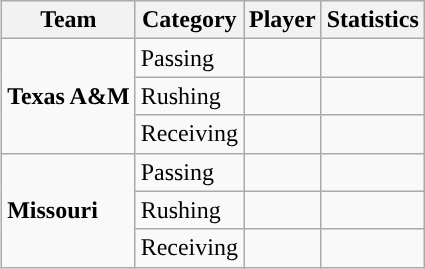<table class="wikitable" style="float: right;">
<tr>
<th>Team</th>
<th>Category</th>
<th>Player</th>
<th>Statistics</th>
</tr>
<tr>
<td rowspan=3><strong>Texas A&M</strong></td>
<td>Passing</td>
<td></td>
<td></td>
</tr>
<tr>
<td>Rushing</td>
<td></td>
<td></td>
</tr>
<tr>
<td>Receiving</td>
<td></td>
<td></td>
</tr>
<tr>
<td rowspan=3><strong>Missouri</strong></td>
<td>Passing</td>
<td></td>
<td></td>
</tr>
<tr>
<td>Rushing</td>
<td></td>
<td></td>
</tr>
<tr>
<td>Receiving</td>
<td></td>
<td></td>
</tr>
</table>
